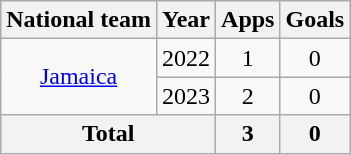<table class="wikitable" style="text-align:center">
<tr>
<th>National team</th>
<th>Year</th>
<th>Apps</th>
<th>Goals</th>
</tr>
<tr>
<td rowspan=2><a href='#'>Jamaica</a></td>
<td>2022</td>
<td>1</td>
<td>0</td>
</tr>
<tr>
<td>2023</td>
<td>2</td>
<td>0</td>
</tr>
<tr>
<th colspan=2>Total</th>
<th>3</th>
<th>0</th>
</tr>
</table>
